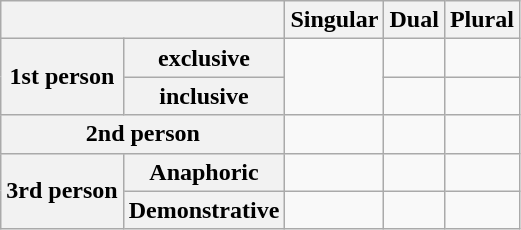<table class="wikitable">
<tr>
<th colspan="2"></th>
<th>Singular</th>
<th>Dual</th>
<th>Plural</th>
</tr>
<tr>
<th rowspan="2">1st person</th>
<th>exclusive</th>
<td rowspan="2"></td>
<td></td>
<td></td>
</tr>
<tr>
<th>inclusive</th>
<td></td>
<td></td>
</tr>
<tr>
<th colspan="2">2nd person</th>
<td></td>
<td></td>
<td></td>
</tr>
<tr>
<th rowspan="2">3rd person</th>
<th>Anaphoric</th>
<td></td>
<td></td>
<td></td>
</tr>
<tr>
<th>Demonstrative</th>
<td></td>
<td></td>
<td></td>
</tr>
</table>
